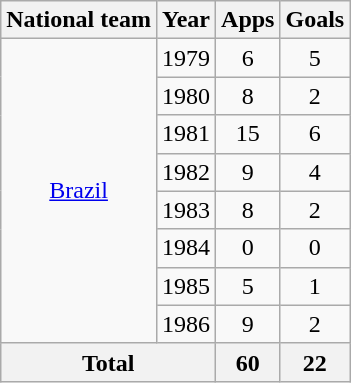<table class="wikitable" style="text-align:center">
<tr>
<th>National team</th>
<th>Year</th>
<th>Apps</th>
<th>Goals</th>
</tr>
<tr>
<td rowspan="8"><a href='#'>Brazil</a></td>
<td>1979</td>
<td>6</td>
<td>5</td>
</tr>
<tr>
<td>1980</td>
<td>8</td>
<td>2</td>
</tr>
<tr>
<td>1981</td>
<td>15</td>
<td>6</td>
</tr>
<tr>
<td>1982</td>
<td>9</td>
<td>4</td>
</tr>
<tr>
<td>1983</td>
<td>8</td>
<td>2</td>
</tr>
<tr>
<td>1984</td>
<td>0</td>
<td>0</td>
</tr>
<tr>
<td>1985</td>
<td>5</td>
<td>1</td>
</tr>
<tr>
<td>1986</td>
<td>9</td>
<td>2</td>
</tr>
<tr>
<th colspan="2">Total</th>
<th>60</th>
<th>22</th>
</tr>
</table>
